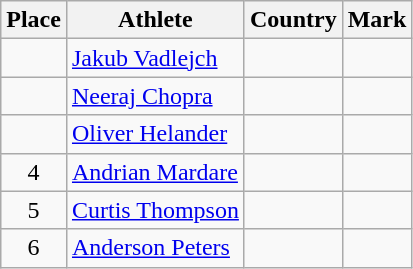<table class="wikitable">
<tr>
<th>Place</th>
<th>Athlete</th>
<th>Country</th>
<th>Mark</th>
</tr>
<tr>
<td align=center></td>
<td><a href='#'>Jakub Vadlejch</a></td>
<td></td>
<td></td>
</tr>
<tr>
<td align=center></td>
<td><a href='#'>Neeraj Chopra</a></td>
<td></td>
<td></td>
</tr>
<tr>
<td align=center></td>
<td><a href='#'>Oliver Helander</a></td>
<td></td>
<td></td>
</tr>
<tr>
<td align=center>4</td>
<td><a href='#'>Andrian Mardare</a></td>
<td></td>
<td></td>
</tr>
<tr>
<td align=center>5</td>
<td><a href='#'>Curtis Thompson</a></td>
<td></td>
<td></td>
</tr>
<tr>
<td align=center>6</td>
<td><a href='#'>Anderson Peters</a></td>
<td></td>
<td></td>
</tr>
</table>
